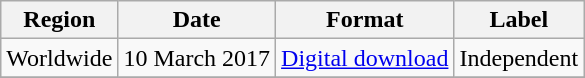<table class=wikitable>
<tr>
<th>Region</th>
<th>Date</th>
<th>Format</th>
<th>Label</th>
</tr>
<tr>
<td>Worldwide</td>
<td>10 March 2017</td>
<td><a href='#'>Digital download</a></td>
<td>Independent</td>
</tr>
<tr>
</tr>
</table>
